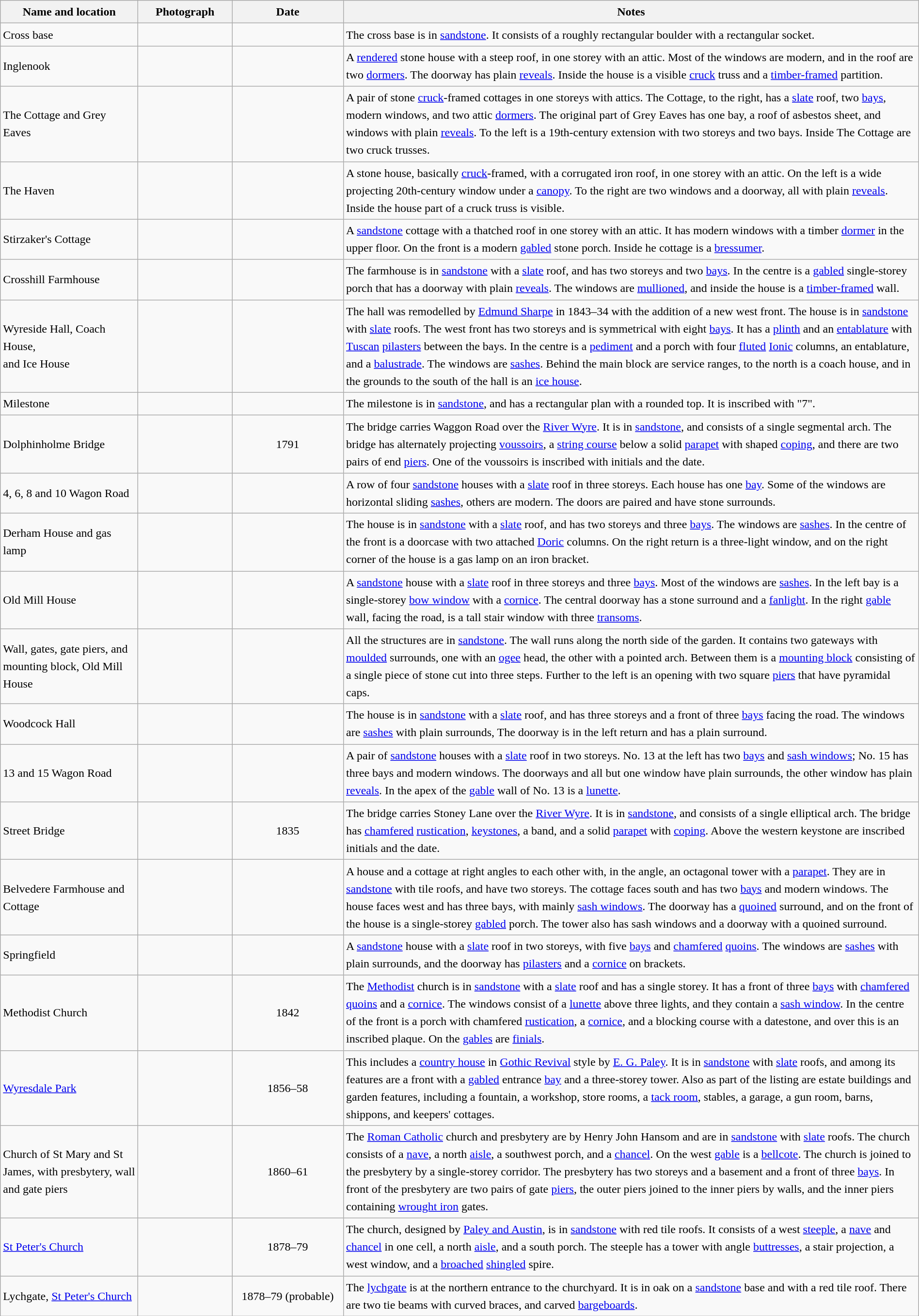<table class="wikitable sortable plainrowheaders" style="width:100%;border:0px;text-align:left;line-height:150%;">
<tr>
<th scope="col"  style="width:150px">Name and location</th>
<th scope="col"  style="width:100px" class="unsortable">Photograph</th>
<th scope="col"  style="width:120px">Date</th>
<th scope="col"  style="width:650px" class="unsortable">Notes</th>
</tr>
<tr>
<td>Cross base<br><small></small></td>
<td></td>
<td align="center"></td>
<td>The cross base is in <a href='#'>sandstone</a>.  It consists of a roughly rectangular boulder with a rectangular socket.</td>
</tr>
<tr>
<td>Inglenook<br><small></small></td>
<td></td>
<td align="center"></td>
<td>A <a href='#'>rendered</a> stone house with a steep roof, in one storey with an attic.  Most of the windows are modern, and in the roof are two <a href='#'>dormers</a>.  The doorway has plain <a href='#'>reveals</a>.  Inside the house is a visible <a href='#'>cruck</a> truss and a <a href='#'>timber-framed</a> partition.</td>
</tr>
<tr>
<td>The Cottage and Grey Eaves<br><small></small></td>
<td></td>
<td align="center"></td>
<td>A pair of stone <a href='#'>cruck</a>-framed cottages in one storeys with attics.  The Cottage, to the right, has a <a href='#'>slate</a> roof, two <a href='#'>bays</a>, modern windows, and two attic <a href='#'>dormers</a>.  The original part of Grey Eaves has one bay, a roof of asbestos sheet, and windows with plain <a href='#'>reveals</a>.  To the left is a 19th-century extension with two storeys and two bays.  Inside The Cottage are two cruck trusses.</td>
</tr>
<tr>
<td>The Haven<br><small></small></td>
<td></td>
<td align="center"></td>
<td>A stone house, basically <a href='#'>cruck</a>-framed, with a corrugated iron roof, in one storey with an attic.  On the left is a wide projecting 20th-century window under a <a href='#'>canopy</a>.  To the right are two windows and a doorway, all with plain <a href='#'>reveals</a>.  Inside the house part of a cruck truss is visible.</td>
</tr>
<tr>
<td>Stirzaker's Cottage<br><small></small></td>
<td></td>
<td align="center"></td>
<td>A <a href='#'>sandstone</a> cottage with a thatched roof in one storey with an attic.  It has modern windows with a timber <a href='#'>dormer</a> in the upper floor.  On the front is a modern <a href='#'>gabled</a> stone porch.  Inside he cottage is a <a href='#'>bressumer</a>.</td>
</tr>
<tr>
<td>Crosshill Farmhouse<br><small></small></td>
<td></td>
<td align="center"></td>
<td>The farmhouse is in <a href='#'>sandstone</a> with a <a href='#'>slate</a> roof, and has two storeys and two <a href='#'>bays</a>.  In the centre is a <a href='#'>gabled</a> single-storey porch that has a doorway with plain <a href='#'>reveals</a>.  The windows are <a href='#'>mullioned</a>, and inside the house is a <a href='#'>timber-framed</a> wall.</td>
</tr>
<tr>
<td>Wyreside Hall, Coach House,<br>and Ice House<br><small></small></td>
<td></td>
<td align="center"></td>
<td>The hall was remodelled by <a href='#'>Edmund Sharpe</a> in 1843–34 with the addition of a new west front.  The house is in <a href='#'>sandstone</a> with <a href='#'>slate</a> roofs.  The west front has two storeys and is symmetrical with eight <a href='#'>bays</a>.  It has a <a href='#'>plinth</a> and an <a href='#'>entablature</a> with <a href='#'>Tuscan</a> <a href='#'>pilasters</a> between the bays.  In the centre is a <a href='#'>pediment</a> and a porch with four <a href='#'>fluted</a> <a href='#'>Ionic</a> columns, an entablature, and a <a href='#'>balustrade</a>.  The windows are <a href='#'>sashes</a>.  Behind the main block are service ranges, to the north is a coach house, and in the grounds to the south of the hall is an <a href='#'>ice house</a>.</td>
</tr>
<tr>
<td>Milestone<br><small></small></td>
<td></td>
<td align="center"></td>
<td>The milestone is in <a href='#'>sandstone</a>, and has a rectangular plan with a rounded top.  It is inscribed with "7".</td>
</tr>
<tr>
<td>Dolphinholme Bridge<br><small></small></td>
<td></td>
<td align="center">1791</td>
<td>The bridge carries Waggon Road over the <a href='#'>River Wyre</a>.  It is in <a href='#'>sandstone</a>, and consists of a single segmental arch.  The bridge has alternately projecting <a href='#'>voussoirs</a>, a <a href='#'>string course</a> below a solid <a href='#'>parapet</a> with shaped <a href='#'>coping</a>, and there are two pairs of end <a href='#'>piers</a>.  One of the voussoirs is inscribed with initials and the date.</td>
</tr>
<tr>
<td>4, 6, 8 and 10 Wagon Road<br><small></small></td>
<td></td>
<td align="center"></td>
<td>A row of four <a href='#'>sandstone</a> houses with a <a href='#'>slate</a> roof in three storeys.  Each house has one <a href='#'>bay</a>.  Some of the windows are horizontal sliding <a href='#'>sashes</a>, others are modern.  The doors are paired and have stone surrounds.</td>
</tr>
<tr>
<td>Derham House and gas lamp<br><small></small></td>
<td></td>
<td align="center"></td>
<td>The house is in <a href='#'>sandstone</a> with a <a href='#'>slate</a> roof, and has two storeys and three <a href='#'>bays</a>.  The windows are <a href='#'>sashes</a>.  In the centre of the front is a doorcase with two attached <a href='#'>Doric</a> columns.  On the right return is a three-light window, and on the right corner of the house is a gas lamp on an iron bracket.</td>
</tr>
<tr>
<td>Old Mill House<br><small></small></td>
<td></td>
<td align="center"></td>
<td>A <a href='#'>sandstone</a> house with a <a href='#'>slate</a> roof in three storeys and three <a href='#'>bays</a>.  Most of the windows are <a href='#'>sashes</a>.  In the left bay is a single-storey <a href='#'>bow window</a> with a <a href='#'>cornice</a>.  The central doorway has a stone surround and a <a href='#'>fanlight</a>.  In the right <a href='#'>gable</a> wall, facing the road, is a tall stair window with three <a href='#'>transoms</a>.</td>
</tr>
<tr>
<td>Wall, gates, gate piers, and mounting block, Old Mill House<br><small></small></td>
<td></td>
<td align="center"></td>
<td>All the structures are in <a href='#'>sandstone</a>.  The wall runs along the north side of the garden.  It contains two gateways with <a href='#'>moulded</a> surrounds, one with an <a href='#'>ogee</a> head, the other with a pointed arch.  Between them is a <a href='#'>mounting block</a> consisting of a single piece of stone cut into three steps.  Further to the left is an opening with two square <a href='#'>piers</a> that have pyramidal caps.</td>
</tr>
<tr>
<td>Woodcock Hall<br><small></small></td>
<td></td>
<td align="center"></td>
<td>The house is in <a href='#'>sandstone</a> with a <a href='#'>slate</a> roof, and has three storeys and a front of three <a href='#'>bays</a> facing the road.  The windows are <a href='#'>sashes</a> with plain surrounds,  The doorway is in the left return and has a plain surround.</td>
</tr>
<tr>
<td>13 and 15 Wagon Road<br><small></small></td>
<td></td>
<td align="center"></td>
<td>A pair of <a href='#'>sandstone</a> houses with a <a href='#'>slate</a> roof in two storeys.  No. 13 at the left has two <a href='#'>bays</a> and <a href='#'>sash windows</a>; No. 15 has three bays and modern windows.  The doorways and all but one window have plain surrounds, the other window has plain <a href='#'>reveals</a>.  In the apex of the <a href='#'>gable</a> wall of No. 13 is a <a href='#'>lunette</a>.</td>
</tr>
<tr>
<td>Street Bridge<br><small></small></td>
<td></td>
<td align="center">1835</td>
<td>The bridge carries Stoney Lane over the <a href='#'>River Wyre</a>.  It is in <a href='#'>sandstone</a>, and consists of a single elliptical arch.  The bridge has <a href='#'>chamfered</a> <a href='#'>rustication</a>, <a href='#'>keystones</a>, a band, and a solid <a href='#'>parapet</a> with <a href='#'>coping</a>.  Above the western keystone are inscribed initials and the date.</td>
</tr>
<tr>
<td>Belvedere Farmhouse and Cottage<br><small></small></td>
<td></td>
<td align="center"></td>
<td>A house and a cottage at right angles to each other with, in the angle, an octagonal tower with a <a href='#'>parapet</a>.  They are in <a href='#'>sandstone</a> with tile roofs, and have two storeys.  The cottage faces south and has two <a href='#'>bays</a> and modern windows.  The house faces west and has three bays, with mainly <a href='#'>sash windows</a>.  The doorway has a <a href='#'>quoined</a> surround, and on the front of the house is a single-storey <a href='#'>gabled</a> porch.  The tower also has sash windows and a doorway with a quoined surround.</td>
</tr>
<tr>
<td>Springfield<br><small></small></td>
<td></td>
<td align="center"></td>
<td>A <a href='#'>sandstone</a> house with a <a href='#'>slate</a> roof in two storeys, with five <a href='#'>bays</a> and <a href='#'>chamfered</a> <a href='#'>quoins</a>.  The windows are <a href='#'>sashes</a> with plain surrounds, and the doorway has <a href='#'>pilasters</a> and a <a href='#'>cornice</a> on brackets.</td>
</tr>
<tr>
<td>Methodist Church<br><small></small></td>
<td></td>
<td align="center">1842</td>
<td>The <a href='#'>Methodist</a> church is in <a href='#'>sandstone</a> with a <a href='#'>slate</a> roof and has a single storey.  It has a front of three <a href='#'>bays</a> with <a href='#'>chamfered</a> <a href='#'>quoins</a> and a <a href='#'>cornice</a>.  The windows consist of a <a href='#'>lunette</a> above three lights, and they contain a <a href='#'>sash window</a>.  In the centre of the front is a porch with chamfered <a href='#'>rustication</a>, a <a href='#'>cornice</a>, and a blocking course with a datestone, and over this is an inscribed plaque.  On the <a href='#'>gables</a> are <a href='#'>finials</a>.</td>
</tr>
<tr>
<td><a href='#'>Wyresdale Park</a><br><small></small></td>
<td></td>
<td align="center">1856–58</td>
<td>This includes a <a href='#'>country house</a> in <a href='#'>Gothic Revival</a> style by <a href='#'>E. G. Paley</a>.  It is in <a href='#'>sandstone</a> with <a href='#'>slate</a> roofs, and among its features are a front with a <a href='#'>gabled</a> entrance <a href='#'>bay</a> and a three-storey tower.  Also as part of the listing are estate buildings and garden features, including a fountain, a workshop, store rooms, a <a href='#'>tack room</a>, stables, a garage, a gun room, barns, shippons, and keepers' cottages.</td>
</tr>
<tr>
<td>Church of St Mary and St James, with presbytery, wall and gate piers<br><small></small></td>
<td></td>
<td align="center">1860–61</td>
<td>The <a href='#'>Roman Catholic</a> church and presbytery are by Henry John Hansom and are in <a href='#'>sandstone</a> with <a href='#'>slate</a> roofs.  The church consists of a <a href='#'>nave</a>, a north <a href='#'>aisle</a>, a southwest porch, and a <a href='#'>chancel</a>.  On the west <a href='#'>gable</a> is a <a href='#'>bellcote</a>.  The church is joined to the presbytery by a single-storey corridor.  The presbytery has two storeys and a basement and a front of three <a href='#'>bays</a>.  In front of the presbytery are two pairs of gate <a href='#'>piers</a>, the outer piers joined to the inner piers by walls, and the inner piers containing <a href='#'>wrought iron</a> gates.</td>
</tr>
<tr>
<td><a href='#'>St Peter's Church</a><br><small></small></td>
<td></td>
<td align="center">1878–79</td>
<td>The church, designed by <a href='#'>Paley and Austin</a>, is in <a href='#'>sandstone</a> with red tile roofs.  It consists of a west <a href='#'>steeple</a>, a <a href='#'>nave</a> and <a href='#'>chancel</a> in one cell, a north <a href='#'>aisle</a>, and a south porch.  The steeple has a tower with angle <a href='#'>buttresses</a>, a stair projection, a west window, and a <a href='#'>broached</a> <a href='#'>shingled</a> spire.</td>
</tr>
<tr>
<td>Lychgate, <a href='#'>St Peter's Church</a><br><small></small></td>
<td></td>
<td align="center">1878–79 (probable)</td>
<td>The <a href='#'>lychgate</a> is at the northern entrance to the churchyard.  It is in oak on a <a href='#'>sandstone</a> base and with a red tile roof.  There are two tie beams with curved braces, and carved <a href='#'>bargeboards</a>.</td>
</tr>
<tr>
</tr>
</table>
